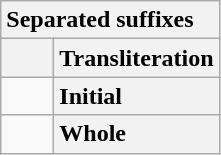<table class="wikitable" style="text-align: center; display: inline-table;">
<tr>
<th colspan="2" style="text-align: left">Separated suffixes</th>
</tr>
<tr>
<th style="min-width: 1.75em"></th>
<th style="text-align: left">Transliteration</th>
</tr>
<tr>
<td> </td>
<th style="text-align: left">Initial</th>
</tr>
<tr>
<td> </td>
<th style="text-align: left">Whole</th>
</tr>
</table>
